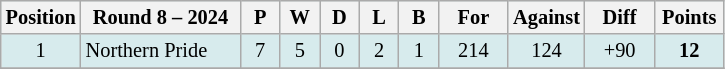<table class="wikitable" style="text-align:center; font-size:85%;">
<tr style="background: #d7ebed;">
<th width="40" abbr="Position">Position</th>
<th width="100">Round 8 – 2024</th>
<th width="20" abbr="Played">P</th>
<th width="20" abbr="Won">W</th>
<th width="20" abbr="Drawn">D</th>
<th width="20" abbr="Lost">L</th>
<th width="20" abbr="Bye">B</th>
<th width="40" abbr="Points for">For</th>
<th width="40" abbr="Points against">Against</th>
<th width="40" abbr="Points difference">Diff</th>
<th width="40" abbr="Points">Points</th>
</tr>
<tr style="background: #d7ebed;">
<td>1</td>
<td style="text-align:left;"> Northern Pride</td>
<td>7</td>
<td>5</td>
<td>0</td>
<td>2</td>
<td>1</td>
<td>214</td>
<td>124</td>
<td>+90</td>
<td><strong>12</strong></td>
</tr>
<tr>
</tr>
</table>
